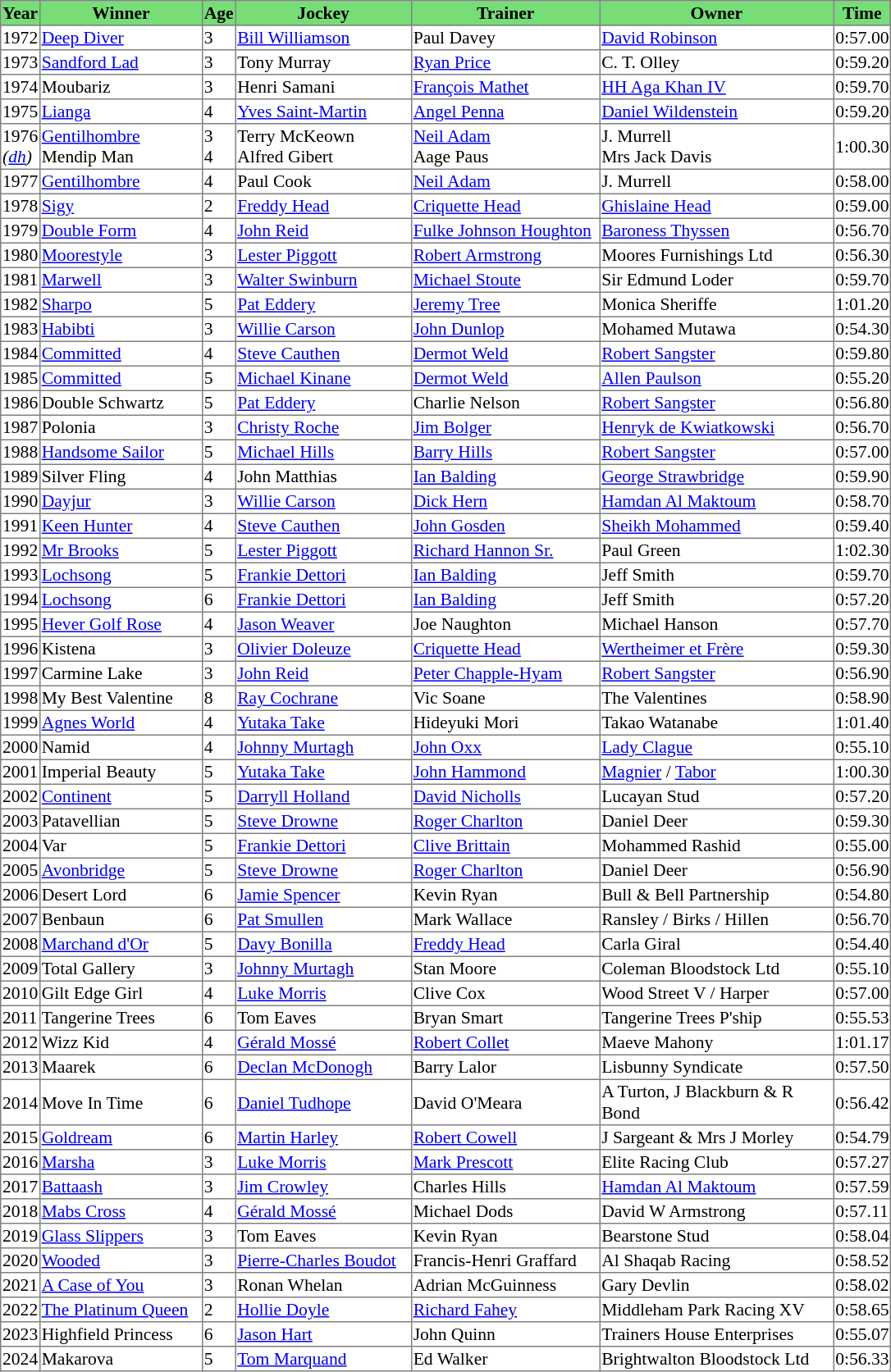<table class = "sortable" | border="1" style="border-collapse: collapse; font-size:90%">
<tr bgcolor="#77dd77" align="center">
<th>Year</th>
<th>Winner</th>
<th>Age</th>
<th>Jockey</th>
<th>Trainer</th>
<th>Owner</th>
<th>Time</th>
</tr>
<tr>
<td>1972</td>
<td width=129px><a href='#'>Deep Diver</a></td>
<td>3</td>
<td width=140px><a href='#'>Bill Williamson</a></td>
<td width=150px>Paul Davey</td>
<td width=187px><a href='#'>David Robinson</a></td>
<td>0:57.00</td>
</tr>
<tr>
<td>1973</td>
<td><a href='#'>Sandford Lad</a></td>
<td>3</td>
<td>Tony Murray</td>
<td><a href='#'>Ryan Price</a></td>
<td>C. T. Olley</td>
<td>0:59.20</td>
</tr>
<tr>
<td>1974</td>
<td>Moubariz</td>
<td>3</td>
<td>Henri Samani</td>
<td><a href='#'>François Mathet</a></td>
<td><a href='#'>HH Aga Khan IV</a></td>
<td>0:59.70</td>
</tr>
<tr>
<td>1975</td>
<td><a href='#'>Lianga</a></td>
<td>4</td>
<td><a href='#'>Yves Saint-Martin</a></td>
<td><a href='#'>Angel Penna</a></td>
<td><a href='#'>Daniel Wildenstein</a></td>
<td>0:59.20</td>
</tr>
<tr>
<td>1976<br><em>(<a href='#'>dh</a>)</em></td>
<td><a href='#'>Gentilhombre</a><br>Mendip Man</td>
<td>3<br>4</td>
<td>Terry McKeown<br>Alfred Gibert</td>
<td><a href='#'>Neil Adam</a><br>Aage Paus</td>
<td>J. Murrell<br>Mrs Jack Davis</td>
<td>1:00.30</td>
</tr>
<tr>
<td>1977</td>
<td><a href='#'>Gentilhombre</a></td>
<td>4</td>
<td>Paul Cook</td>
<td><a href='#'>Neil Adam</a></td>
<td>J. Murrell</td>
<td>0:58.00</td>
</tr>
<tr>
<td>1978</td>
<td><a href='#'>Sigy</a></td>
<td>2</td>
<td><a href='#'>Freddy Head</a></td>
<td><a href='#'>Criquette Head</a></td>
<td><a href='#'>Ghislaine Head</a></td>
<td>0:59.00</td>
</tr>
<tr>
<td>1979</td>
<td><a href='#'>Double Form</a></td>
<td>4</td>
<td><a href='#'>John Reid</a></td>
<td><a href='#'>Fulke Johnson Houghton</a></td>
<td><a href='#'>Baroness Thyssen</a></td>
<td>0:56.70</td>
</tr>
<tr>
<td>1980</td>
<td><a href='#'>Moorestyle</a></td>
<td>3</td>
<td><a href='#'>Lester Piggott</a></td>
<td><a href='#'>Robert Armstrong</a></td>
<td>Moores Furnishings Ltd</td>
<td>0:56.30</td>
</tr>
<tr>
<td>1981</td>
<td><a href='#'>Marwell</a></td>
<td>3</td>
<td><a href='#'>Walter Swinburn</a></td>
<td><a href='#'>Michael Stoute</a></td>
<td>Sir Edmund Loder</td>
<td>0:59.70</td>
</tr>
<tr>
<td>1982</td>
<td><a href='#'>Sharpo</a></td>
<td>5</td>
<td><a href='#'>Pat Eddery</a></td>
<td><a href='#'>Jeremy Tree</a></td>
<td>Monica Sheriffe</td>
<td>1:01.20</td>
</tr>
<tr>
<td>1983</td>
<td><a href='#'>Habibti</a></td>
<td>3</td>
<td><a href='#'>Willie Carson</a></td>
<td><a href='#'>John Dunlop</a></td>
<td>Mohamed Mutawa</td>
<td>0:54.30</td>
</tr>
<tr>
<td>1984</td>
<td><a href='#'>Committed</a></td>
<td>4</td>
<td><a href='#'>Steve Cauthen</a></td>
<td><a href='#'>Dermot Weld</a></td>
<td><a href='#'>Robert Sangster</a></td>
<td>0:59.80</td>
</tr>
<tr>
<td>1985</td>
<td><a href='#'>Committed</a></td>
<td>5</td>
<td><a href='#'>Michael Kinane</a></td>
<td><a href='#'>Dermot Weld</a></td>
<td><a href='#'>Allen Paulson</a></td>
<td>0:55.20</td>
</tr>
<tr>
<td>1986</td>
<td>Double Schwartz</td>
<td>5</td>
<td><a href='#'>Pat Eddery</a></td>
<td>Charlie Nelson</td>
<td><a href='#'>Robert Sangster</a></td>
<td>0:56.80</td>
</tr>
<tr>
<td>1987</td>
<td>Polonia</td>
<td>3</td>
<td><a href='#'>Christy Roche</a></td>
<td><a href='#'>Jim Bolger</a></td>
<td><a href='#'>Henryk de Kwiatkowski</a></td>
<td>0:56.70</td>
</tr>
<tr>
<td>1988</td>
<td><a href='#'>Handsome Sailor</a> </td>
<td>5</td>
<td><a href='#'>Michael Hills</a></td>
<td><a href='#'>Barry Hills</a></td>
<td><a href='#'>Robert Sangster</a></td>
<td>0:57.00</td>
</tr>
<tr>
<td>1989</td>
<td>Silver Fling</td>
<td>4</td>
<td>John Matthias</td>
<td><a href='#'>Ian Balding</a></td>
<td><a href='#'>George Strawbridge</a></td>
<td>0:59.90</td>
</tr>
<tr>
<td>1990</td>
<td><a href='#'>Dayjur</a></td>
<td>3</td>
<td><a href='#'>Willie Carson</a></td>
<td><a href='#'>Dick Hern</a></td>
<td><a href='#'>Hamdan Al Maktoum</a></td>
<td>0:58.70</td>
</tr>
<tr>
<td>1991</td>
<td><a href='#'>Keen Hunter</a></td>
<td>4</td>
<td><a href='#'>Steve Cauthen</a></td>
<td><a href='#'>John Gosden</a></td>
<td><a href='#'>Sheikh Mohammed</a></td>
<td>0:59.40</td>
</tr>
<tr>
<td>1992</td>
<td><a href='#'>Mr Brooks</a></td>
<td>5</td>
<td><a href='#'>Lester Piggott</a></td>
<td><a href='#'>Richard Hannon Sr.</a></td>
<td>Paul Green</td>
<td>1:02.30</td>
</tr>
<tr>
<td>1993</td>
<td><a href='#'>Lochsong</a></td>
<td>5</td>
<td><a href='#'>Frankie Dettori</a></td>
<td><a href='#'>Ian Balding</a></td>
<td>Jeff Smith</td>
<td>0:59.70</td>
</tr>
<tr>
<td>1994</td>
<td><a href='#'>Lochsong</a></td>
<td>6</td>
<td><a href='#'>Frankie Dettori</a></td>
<td><a href='#'>Ian Balding</a></td>
<td>Jeff Smith</td>
<td>0:57.20</td>
</tr>
<tr>
<td>1995</td>
<td><a href='#'>Hever Golf Rose</a></td>
<td>4</td>
<td><a href='#'>Jason Weaver</a></td>
<td>Joe Naughton</td>
<td>Michael Hanson</td>
<td>0:57.70</td>
</tr>
<tr>
<td>1996</td>
<td>Kistena</td>
<td>3</td>
<td><a href='#'>Olivier Doleuze</a></td>
<td><a href='#'>Criquette Head</a></td>
<td><a href='#'>Wertheimer et Frère</a></td>
<td>0:59.30</td>
</tr>
<tr>
<td>1997</td>
<td>Carmine Lake</td>
<td>3</td>
<td><a href='#'>John Reid</a></td>
<td><a href='#'>Peter Chapple-Hyam</a></td>
<td><a href='#'>Robert Sangster</a></td>
<td>0:56.90</td>
</tr>
<tr>
<td>1998</td>
<td>My Best Valentine</td>
<td>8</td>
<td><a href='#'>Ray Cochrane</a></td>
<td>Vic Soane</td>
<td>The Valentines</td>
<td>0:58.90</td>
</tr>
<tr>
<td>1999</td>
<td><a href='#'>Agnes World</a></td>
<td>4</td>
<td><a href='#'>Yutaka Take</a></td>
<td>Hideyuki Mori</td>
<td>Takao Watanabe</td>
<td>1:01.40</td>
</tr>
<tr>
<td>2000</td>
<td>Namid</td>
<td>4</td>
<td><a href='#'>Johnny Murtagh</a></td>
<td><a href='#'>John Oxx</a></td>
<td><a href='#'>Lady Clague</a></td>
<td>0:55.10</td>
</tr>
<tr>
<td>2001</td>
<td>Imperial Beauty</td>
<td>5</td>
<td><a href='#'>Yutaka Take</a></td>
<td><a href='#'>John Hammond</a></td>
<td><a href='#'>Magnier</a> / <a href='#'>Tabor</a></td>
<td>1:00.30</td>
</tr>
<tr>
<td>2002</td>
<td><a href='#'>Continent</a></td>
<td>5</td>
<td><a href='#'>Darryll Holland</a></td>
<td><a href='#'>David Nicholls</a></td>
<td>Lucayan Stud</td>
<td>0:57.20</td>
</tr>
<tr>
<td>2003</td>
<td>Patavellian</td>
<td>5</td>
<td><a href='#'>Steve Drowne</a></td>
<td><a href='#'>Roger Charlton</a></td>
<td>Daniel Deer</td>
<td>0:59.30</td>
</tr>
<tr>
<td>2004</td>
<td>Var</td>
<td>5</td>
<td><a href='#'>Frankie Dettori</a></td>
<td><a href='#'>Clive Brittain</a></td>
<td>Mohammed Rashid</td>
<td>0:55.00</td>
</tr>
<tr>
<td>2005</td>
<td><a href='#'>Avonbridge</a></td>
<td>5</td>
<td><a href='#'>Steve Drowne</a></td>
<td><a href='#'>Roger Charlton</a></td>
<td>Daniel Deer</td>
<td>0:56.90</td>
</tr>
<tr>
<td>2006</td>
<td>Desert Lord</td>
<td>6</td>
<td><a href='#'>Jamie Spencer</a></td>
<td>Kevin Ryan</td>
<td>Bull & Bell Partnership</td>
<td>0:54.80</td>
</tr>
<tr>
<td>2007</td>
<td>Benbaun</td>
<td>6</td>
<td><a href='#'>Pat Smullen</a></td>
<td>Mark Wallace</td>
<td>Ransley / Birks / Hillen </td>
<td>0:56.70</td>
</tr>
<tr>
<td>2008</td>
<td><a href='#'>Marchand d'Or</a> </td>
<td>5</td>
<td><a href='#'>Davy Bonilla</a></td>
<td><a href='#'>Freddy Head</a></td>
<td>Carla Giral</td>
<td>0:54.40</td>
</tr>
<tr>
<td>2009</td>
<td>Total Gallery</td>
<td>3</td>
<td><a href='#'>Johnny Murtagh</a></td>
<td>Stan Moore</td>
<td>Coleman Bloodstock Ltd</td>
<td>0:55.10</td>
</tr>
<tr>
<td>2010</td>
<td>Gilt Edge Girl</td>
<td>4</td>
<td><a href='#'>Luke Morris</a></td>
<td>Clive Cox</td>
<td>Wood Street V / Harper </td>
<td>0:57.00</td>
</tr>
<tr>
<td>2011</td>
<td>Tangerine Trees</td>
<td>6</td>
<td>Tom Eaves</td>
<td>Bryan Smart</td>
<td>Tangerine Trees P'ship</td>
<td>0:55.53</td>
</tr>
<tr>
<td>2012</td>
<td>Wizz Kid</td>
<td>4</td>
<td><a href='#'>Gérald Mossé</a></td>
<td><a href='#'>Robert Collet</a></td>
<td>Maeve Mahony</td>
<td>1:01.17</td>
</tr>
<tr>
<td>2013</td>
<td>Maarek</td>
<td>6</td>
<td><a href='#'>Declan McDonogh</a></td>
<td>Barry Lalor</td>
<td>Lisbunny Syndicate</td>
<td>0:57.50</td>
</tr>
<tr>
<td>2014</td>
<td>Move In Time</td>
<td>6</td>
<td><a href='#'>Daniel Tudhope</a></td>
<td>David O'Meara</td>
<td>A Turton, J Blackburn & R Bond</td>
<td>0:56.42</td>
</tr>
<tr>
<td>2015</td>
<td><a href='#'>Goldream</a></td>
<td>6</td>
<td><a href='#'>Martin Harley</a></td>
<td><a href='#'>Robert Cowell</a></td>
<td>J Sargeant & Mrs J Morley</td>
<td>0:54.79</td>
</tr>
<tr>
<td>2016</td>
<td><a href='#'>Marsha</a></td>
<td>3</td>
<td><a href='#'>Luke Morris</a></td>
<td><a href='#'>Mark Prescott</a></td>
<td>Elite Racing Club</td>
<td>0:57.27</td>
</tr>
<tr>
<td>2017</td>
<td><a href='#'>Battaash</a></td>
<td>3</td>
<td><a href='#'>Jim Crowley</a></td>
<td>Charles Hills</td>
<td><a href='#'>Hamdan Al Maktoum</a></td>
<td>0:57.59</td>
</tr>
<tr>
<td>2018</td>
<td><a href='#'>Mabs Cross</a></td>
<td>4</td>
<td><a href='#'>Gérald Mossé</a></td>
<td>Michael Dods</td>
<td>David W Armstrong</td>
<td>0:57.11</td>
</tr>
<tr>
<td>2019</td>
<td><a href='#'>Glass Slippers</a></td>
<td>3</td>
<td>Tom Eaves</td>
<td>Kevin Ryan</td>
<td>Bearstone Stud</td>
<td>0:58.04</td>
</tr>
<tr>
<td>2020</td>
<td><a href='#'>Wooded</a></td>
<td>3</td>
<td><a href='#'>Pierre-Charles Boudot</a></td>
<td>Francis-Henri Graffard</td>
<td>Al Shaqab Racing</td>
<td>0:58.52</td>
</tr>
<tr>
<td>2021</td>
<td><a href='#'>A Case of You</a></td>
<td>3</td>
<td>Ronan Whelan</td>
<td>Adrian McGuinness</td>
<td>Gary Devlin</td>
<td>0:58.02</td>
</tr>
<tr>
<td>2022</td>
<td><a href='#'>The Platinum Queen</a></td>
<td>2</td>
<td><a href='#'>Hollie Doyle</a></td>
<td><a href='#'>Richard Fahey</a></td>
<td>Middleham Park Racing XV</td>
<td>0:58.65</td>
</tr>
<tr>
<td>2023</td>
<td>Highfield Princess</td>
<td>6</td>
<td><a href='#'>Jason Hart</a></td>
<td>John Quinn</td>
<td>Trainers House Enterprises</td>
<td>0:55.07</td>
</tr>
<tr>
<td>2024</td>
<td>Makarova</td>
<td>5</td>
<td><a href='#'>Tom Marquand</a></td>
<td>Ed Walker</td>
<td>Brightwalton Bloodstock Ltd</td>
<td>0:56.33</td>
</tr>
</table>
